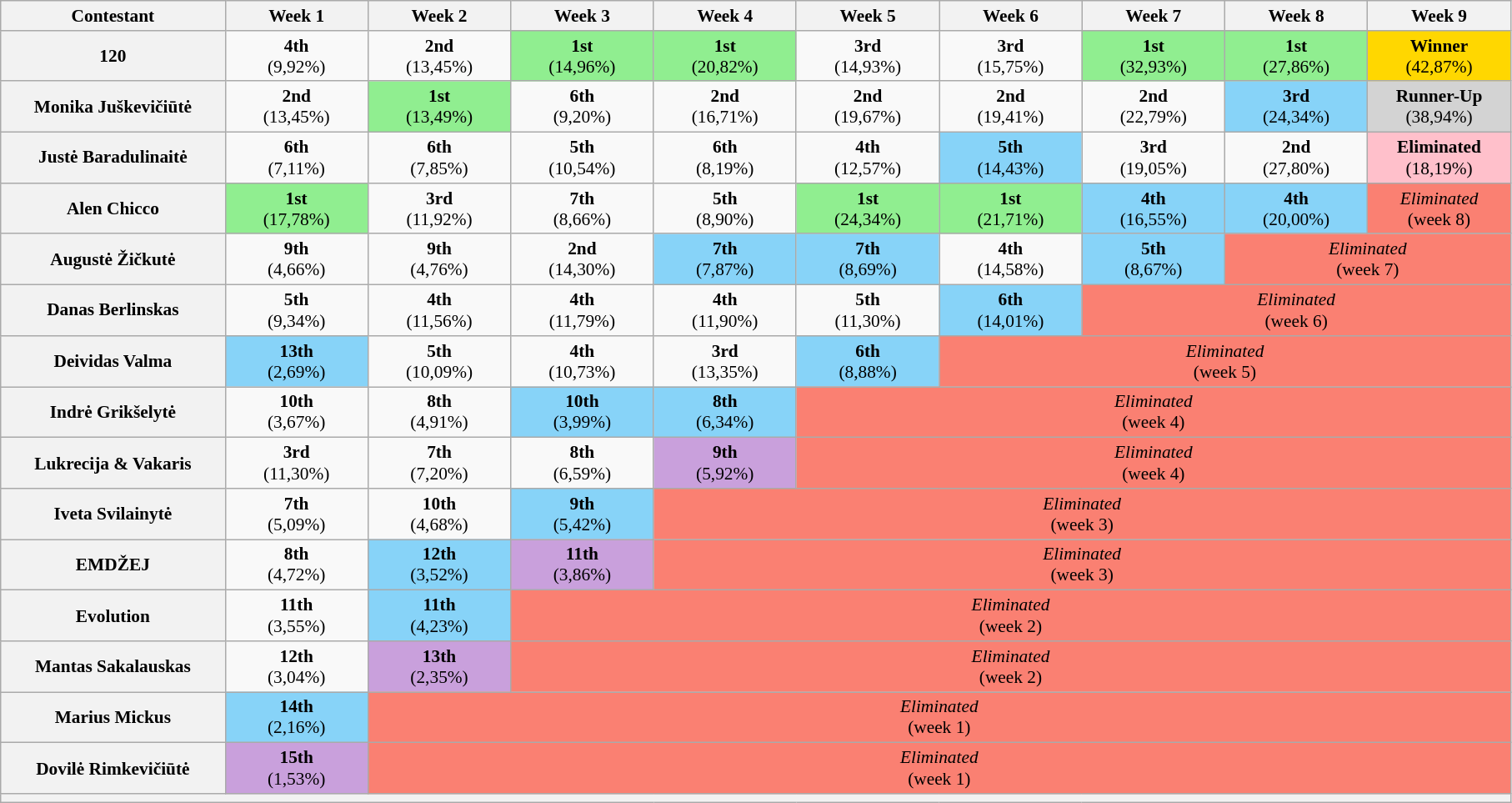<table class="wikitable" style="text-align:center; font-size:89%">
<tr>
<th style="width:11%" scope="col">Contestant</th>
<th style="width:7%" scope="col">Week 1</th>
<th style="width:7%" scope="col">Week 2</th>
<th style="width:7%" scope="col">Week 3</th>
<th style="width:7%" scope="col">Week 4</th>
<th style="width:7%" scope="col">Week 5</th>
<th style="width:7%" scope="col">Week 6</th>
<th style="width:7%" scope="col">Week 7</th>
<th style="width:7%" scope="col">Week 8</th>
<th style="width:7%" scope="col">Week 9</th>
</tr>
<tr>
<th scope="row">120</th>
<td><strong>4th</strong> <br>(9,92%)</td>
<td><strong>2nd</strong> <br>(13,45%)</td>
<td bgcolor="lightgreen"><strong>1st</strong> <br>(14,96%)</td>
<td bgcolor="lightgreen"><strong>1st</strong> <br>(20,82%)</td>
<td><strong>3rd</strong> <br>(14,93%)</td>
<td><strong>3rd</strong> <br>(15,75%)</td>
<td bgcolor="lightgreen"><strong>1st</strong> <br>(32,93%)</td>
<td bgcolor="lightgreen"><strong>1st</strong> <br>(27,86%)</td>
<td bgcolor="gold"><strong>Winner</strong> <br>(42,87%)</td>
</tr>
<tr>
<th scope="row">Monika Juškevičiūtė</th>
<td><strong>2nd</strong> <br>(13,45%)</td>
<td bgcolor="lightgreen"><strong>1st</strong> <br>(13,49%)</td>
<td><strong>6th</strong> <br>(9,20%)</td>
<td><strong>2nd</strong> <br>(16,71%)</td>
<td><strong>2nd</strong> <br>(19,67%)</td>
<td><strong>2nd</strong> <br>(19,41%)</td>
<td><strong>2nd</strong> <br>(22,79%)</td>
<td bgcolor="#87D3F8"><strong>3rd</strong> <br>(24,34%)</td>
<td bgcolor="lightgrey"><strong>Runner-Up</strong> <br>(38,94%)</td>
</tr>
<tr>
<th scope="row">Justė Baradulinaitė</th>
<td><strong>6th</strong> <br>(7,11%)</td>
<td><strong>6th</strong> <br>(7,85%)</td>
<td><strong>5th</strong> <br>(10,54%)</td>
<td><strong>6th</strong> <br>(8,19%)</td>
<td><strong>4th</strong> <br>(12,57%)</td>
<td bgcolor="#87D3F8"><strong>5th</strong> <br>(14,43%)</td>
<td><strong>3rd</strong> <br>(19,05%)</td>
<td><strong>2nd</strong> <br>(27,80%)</td>
<td bgcolor="pink"><strong>Eliminated</strong> <br>(18,19%)</td>
</tr>
<tr>
<th scope="row">Alen Chicco</th>
<td bgcolor="lightgreen"><strong>1st</strong> <br>(17,78%)</td>
<td><strong>3rd</strong> <br>(11,92%)</td>
<td><strong>7th</strong> <br>(8,66%)</td>
<td><strong>5th</strong> <br>(8,90%)</td>
<td bgcolor="lightgreen"><strong>1st</strong> <br>(24,34%)</td>
<td bgcolor="lightgreen"><strong>1st</strong> <br>(21,71%)</td>
<td bgcolor="#87D3F8"><strong>4th</strong> <br>(16,55%)</td>
<td bgcolor="#87D3F8"><strong>4th</strong> <br>(20,00%)</td>
<td bgcolor="salmon" colspan=1><em>Eliminated</em><br>(week 8)</td>
</tr>
<tr>
<th scope="row">Augustė Žičkutė</th>
<td><strong>9th</strong> <br>(4,66%)</td>
<td><strong>9th</strong> <br>(4,76%)</td>
<td><strong>2nd</strong> <br>(14,30%)</td>
<td bgcolor="#87D3F8"><strong>7th</strong> <br>(7,87%)</td>
<td bgcolor="#87D3F8"><strong>7th</strong> <br>(8,69%)</td>
<td><strong>4th</strong> <br>(14,58%)</td>
<td bgcolor="#87D3F8"><strong>5th</strong> <br>(8,67%)</td>
<td bgcolor="salmon" colspan=2><em>Eliminated</em><br>(week 7)</td>
</tr>
<tr>
<th scope="row">Danas Berlinskas</th>
<td><strong>5th</strong> <br>(9,34%)</td>
<td><strong>4th</strong> <br>(11,56%)</td>
<td><strong>4th</strong> <br>(11,79%)</td>
<td><strong>4th</strong> <br>(11,90%)</td>
<td><strong>5th</strong> <br>(11,30%)</td>
<td bgcolor="#87D3F8"><strong>6th</strong> <br>(14,01%)</td>
<td bgcolor="salmon" colspan=3><em>Eliminated</em><br>(week 6)</td>
</tr>
<tr>
<th scope="row">Deividas Valma</th>
<td bgcolor="#87D3F8"><strong>13th</strong> <br>(2,69%)</td>
<td><strong>5th</strong> <br>(10,09%)</td>
<td><strong>4th</strong> <br>(10,73%)</td>
<td><strong>3rd</strong> <br>(13,35%)</td>
<td bgcolor="#87D3F8"><strong>6th</strong> <br>(8,88%)</td>
<td bgcolor="salmon" colspan=4><em>Eliminated</em><br>(week 5)</td>
</tr>
<tr>
<th scope="row">Indrė Grikšelytė</th>
<td><strong>10th</strong> <br>(3,67%)</td>
<td><strong>8th</strong> <br>(4,91%)</td>
<td bgcolor="#87D3F8"><strong>10th</strong> <br>(3,99%)</td>
<td bgcolor="#87D3F8"><strong>8th</strong> <br>(6,34%)</td>
<td bgcolor="salmon" colspan=5><em>Eliminated</em><br>(week 4)</td>
</tr>
<tr>
<th scope="row">Lukrecija & Vakaris</th>
<td><strong>3rd</strong> <br>(11,30%)</td>
<td><strong>7th</strong> <br>(7,20%)</td>
<td><strong>8th</strong> <br>(6,59%)</td>
<td bgcolor="#C9A0DC"><strong>9th</strong> <br>(5,92%)</td>
<td bgcolor="salmon" colspan=5><em>Eliminated</em><br>(week 4)</td>
</tr>
<tr>
<th scope="row">Iveta Svilainytė</th>
<td><strong>7th</strong> <br>(5,09%)</td>
<td><strong>10th</strong> <br>(4,68%)</td>
<td bgcolor="#87D3F8"><strong>9th</strong> <br>(5,42%)</td>
<td bgcolor="salmon" colspan=6><em>Eliminated</em><br>(week 3)</td>
</tr>
<tr>
<th scope="row">EMDŽEJ</th>
<td><strong>8th</strong> <br>(4,72%)</td>
<td bgcolor="#87D3F8"><strong>12th</strong> <br>(3,52%)</td>
<td bgcolor="#C9A0DC"><strong>11th</strong> <br>(3,86%)</td>
<td bgcolor="salmon" colspan=6><em>Eliminated</em><br>(week 3)</td>
</tr>
<tr>
<th scope="row">Evolution</th>
<td><strong>11th</strong> <br>(3,55%)</td>
<td bgcolor="#87D3F8"><strong>11th</strong> <br>(4,23%)</td>
<td bgcolor="salmon" colspan=7><em>Eliminated</em><br>(week 2)</td>
</tr>
<tr>
<th scope="row">Mantas Sakalauskas</th>
<td><strong>12th</strong> <br>(3,04%)</td>
<td bgcolor="#C9A0DC"><strong>13th</strong> <br>(2,35%)</td>
<td bgcolor="salmon" colspan=7><em>Eliminated</em><br>(week 2)</td>
</tr>
<tr>
<th scope="row">Marius Mickus</th>
<td bgcolor="#87D3F8"><strong>14th</strong> <br>(2,16%)</td>
<td bgcolor="salmon" colspan=8><em>Eliminated</em><br>(week 1)</td>
</tr>
<tr>
<th scope="row">Dovilė Rimkevičiūtė</th>
<td bgcolor="#C9A0DC"><strong>15th</strong> <br>(1,53%)</td>
<td bgcolor="salmon" colspan=8><em>Eliminated</em><br>(week 1)</td>
</tr>
<tr>
<th colspan="10"></th>
</tr>
</table>
